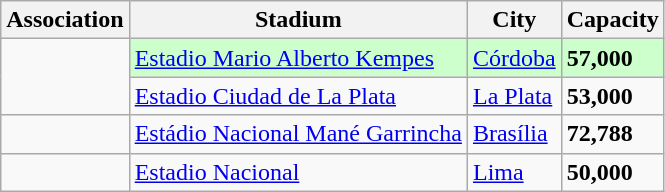<table class="wikitable">
<tr>
<th>Association</th>
<th>Stadium</th>
<th>City</th>
<th>Capacity</th>
</tr>
<tr>
<td rowspan="2"></td>
<td bgcolor=#ccffcc><a href='#'>Estadio Mario Alberto Kempes</a></td>
<td bgcolor=#ccffcc><a href='#'>Córdoba</a></td>
<td bgcolor=#ccffcc><strong>57,000</strong></td>
</tr>
<tr>
<td><a href='#'>Estadio Ciudad de La Plata</a></td>
<td><a href='#'>La Plata</a></td>
<td><strong>53,000</strong></td>
</tr>
<tr>
<td></td>
<td><a href='#'>Estádio Nacional Mané Garrincha</a></td>
<td><a href='#'>Brasília</a></td>
<td><strong>72,788</strong></td>
</tr>
<tr>
<td></td>
<td><a href='#'>Estadio Nacional</a></td>
<td><a href='#'>Lima</a></td>
<td><strong>50,000</strong></td>
</tr>
</table>
